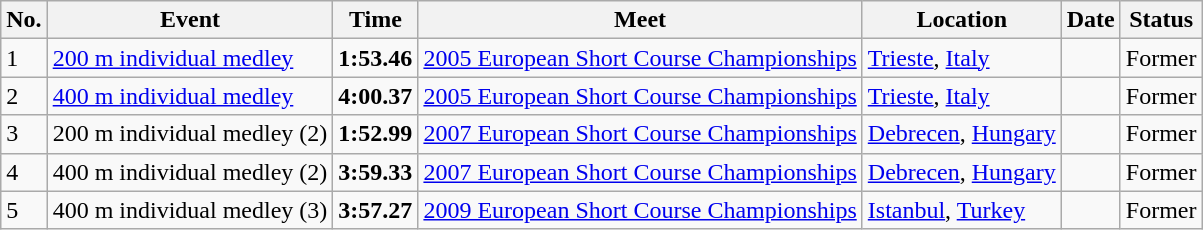<table class="wikitable sortable">
<tr>
<th>No.</th>
<th>Event</th>
<th>Time</th>
<th>Meet</th>
<th>Location</th>
<th>Date</th>
<th>Status</th>
</tr>
<tr>
<td>1</td>
<td><a href='#'>200 m individual medley</a></td>
<td align="center"><strong>1:53.46</strong></td>
<td><a href='#'>2005 European Short Course Championships</a></td>
<td><a href='#'>Trieste</a>, <a href='#'>Italy</a></td>
<td></td>
<td>Former</td>
</tr>
<tr>
<td>2</td>
<td><a href='#'>400 m individual medley</a></td>
<td align="center"><strong>4:00.37</strong></td>
<td><a href='#'>2005 European Short Course Championships</a></td>
<td><a href='#'>Trieste</a>, <a href='#'>Italy</a></td>
<td></td>
<td>Former</td>
</tr>
<tr>
<td>3</td>
<td>200 m individual medley (2)</td>
<td align="center"><strong>1:52.99</strong></td>
<td><a href='#'>2007 European Short Course Championships</a></td>
<td><a href='#'>Debrecen</a>, <a href='#'>Hungary</a></td>
<td></td>
<td>Former</td>
</tr>
<tr>
<td>4</td>
<td>400 m individual medley (2)</td>
<td align="center"><strong>3:59.33</strong></td>
<td><a href='#'>2007 European Short Course Championships</a></td>
<td><a href='#'>Debrecen</a>, <a href='#'>Hungary</a></td>
<td></td>
<td>Former</td>
</tr>
<tr>
<td>5</td>
<td>400 m individual medley (3)</td>
<td align="center"><strong>3:57.27</strong></td>
<td><a href='#'>2009 European Short Course Championships</a></td>
<td><a href='#'>Istanbul</a>, <a href='#'>Turkey</a></td>
<td></td>
<td>Former</td>
</tr>
</table>
